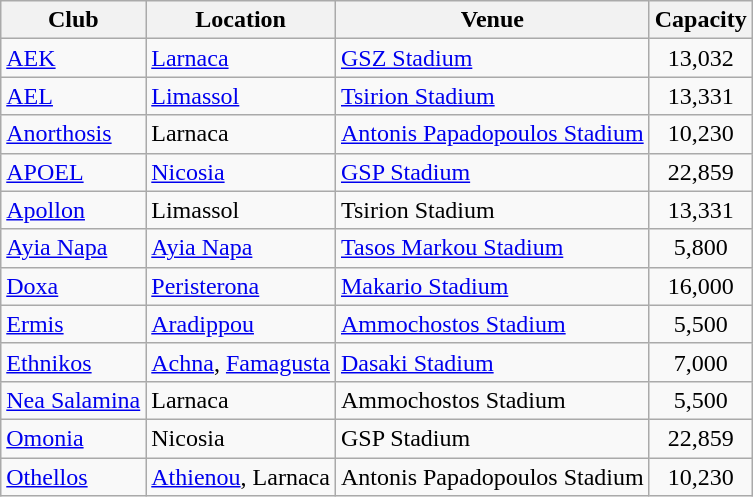<table class="wikitable sortable">
<tr>
<th>Club</th>
<th>Location</th>
<th>Venue</th>
<th>Capacity</th>
</tr>
<tr>
<td><a href='#'>AEK</a></td>
<td><a href='#'>Larnaca</a></td>
<td><a href='#'>GSZ Stadium</a></td>
<td align="center">13,032</td>
</tr>
<tr>
<td><a href='#'>AEL</a></td>
<td><a href='#'>Limassol</a></td>
<td><a href='#'>Tsirion Stadium</a></td>
<td align="center">13,331</td>
</tr>
<tr>
<td><a href='#'>Anorthosis</a></td>
<td>Larnaca</td>
<td><a href='#'>Antonis Papadopoulos Stadium</a></td>
<td align="center">10,230</td>
</tr>
<tr>
<td><a href='#'>APOEL</a></td>
<td><a href='#'>Nicosia</a></td>
<td><a href='#'>GSP Stadium</a></td>
<td align="center">22,859</td>
</tr>
<tr>
<td><a href='#'>Apollon</a></td>
<td>Limassol</td>
<td>Tsirion Stadium</td>
<td align="center">13,331</td>
</tr>
<tr>
<td><a href='#'>Ayia Napa</a></td>
<td><a href='#'>Ayia Napa</a></td>
<td><a href='#'>Tasos Markou Stadium</a></td>
<td align="center">5,800</td>
</tr>
<tr>
<td><a href='#'>Doxa</a></td>
<td><a href='#'>Peristerona</a></td>
<td><a href='#'>Makario Stadium</a></td>
<td align="center">16,000</td>
</tr>
<tr>
<td><a href='#'>Ermis</a></td>
<td><a href='#'>Aradippou</a></td>
<td><a href='#'>Ammochostos Stadium</a></td>
<td align="center">5,500</td>
</tr>
<tr>
<td><a href='#'>Ethnikos</a></td>
<td><a href='#'>Achna</a>, <a href='#'>Famagusta</a></td>
<td><a href='#'>Dasaki Stadium</a></td>
<td align="center">7,000</td>
</tr>
<tr>
<td><a href='#'>Nea Salamina</a></td>
<td>Larnaca</td>
<td>Ammochostos Stadium</td>
<td align="center">5,500</td>
</tr>
<tr>
<td><a href='#'>Omonia</a></td>
<td>Nicosia</td>
<td>GSP Stadium</td>
<td align="center">22,859</td>
</tr>
<tr>
<td><a href='#'>Othellos</a></td>
<td><a href='#'>Athienou</a>, Larnaca</td>
<td>Antonis Papadopoulos Stadium</td>
<td align="center">10,230</td>
</tr>
</table>
